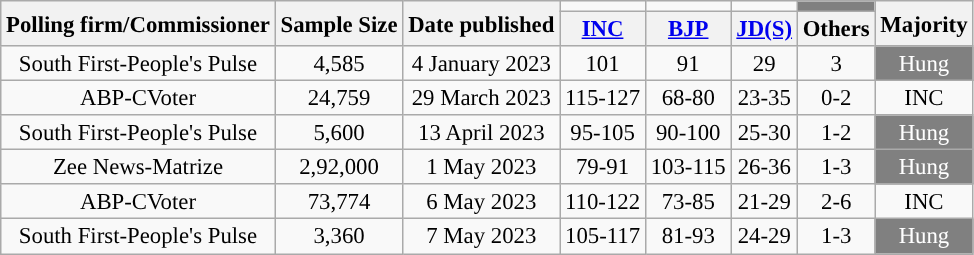<table class="wikitable" style="text-align:center;font-size:95%;line-height:16px;">
<tr>
<th rowspan="2" class="wikitable">Polling firm/Commissioner</th>
<th rowspan="2" class="wikitable">Sample Size</th>
<th rowspan="2" class="wikitable">Date published</th>
<td></td>
<td></td>
<td></td>
<td style="background:gray;"></td>
<th rowspan="2">Majority</th>
</tr>
<tr>
<th><a href='#'>INC</a></th>
<th><a href='#'>BJP</a></th>
<th><a href='#'>JD(S)</a></th>
<th>Others</th>
</tr>
<tr>
<td>South First-People's Pulse</td>
<td>4,585</td>
<td>4 January 2023</td>
<td style="background:">101</td>
<td>91</td>
<td>29</td>
<td>3</td>
<td style="background:gray; color:white;">Hung</td>
</tr>
<tr>
<td>ABP-CVoter</td>
<td>24,759</td>
<td>29 March 2023</td>
<td style="background:">115-127</td>
<td>68-80</td>
<td>23-35</td>
<td>0-2</td>
<td style="background:">INC</td>
</tr>
<tr>
<td>South First-People's Pulse </td>
<td>5,600</td>
<td>13 April 2023</td>
<td style="background:">95-105</td>
<td>90-100</td>
<td>25-30</td>
<td>1-2</td>
<td style="background:gray; color:white;">Hung</td>
</tr>
<tr>
<td>Zee News-Matrize</td>
<td>2,92,000</td>
<td>1 May 2023</td>
<td>79-91</td>
<td style="background:">103-115</td>
<td>26-36</td>
<td>1-3</td>
<td style="background:gray; color:white;">Hung</td>
</tr>
<tr>
<td>ABP-CVoter</td>
<td>73,774</td>
<td>6 May 2023</td>
<td style="background:">110-122</td>
<td>73-85</td>
<td>21-29</td>
<td>2-6</td>
<td style="background:">INC</td>
</tr>
<tr>
<td>South First-People's Pulse</td>
<td>3,360</td>
<td>7 May 2023</td>
<td style="background:">105-117</td>
<td>81-93</td>
<td>24-29</td>
<td>1-3</td>
<td style="background:gray; color:white;">Hung</td>
</tr>
</table>
